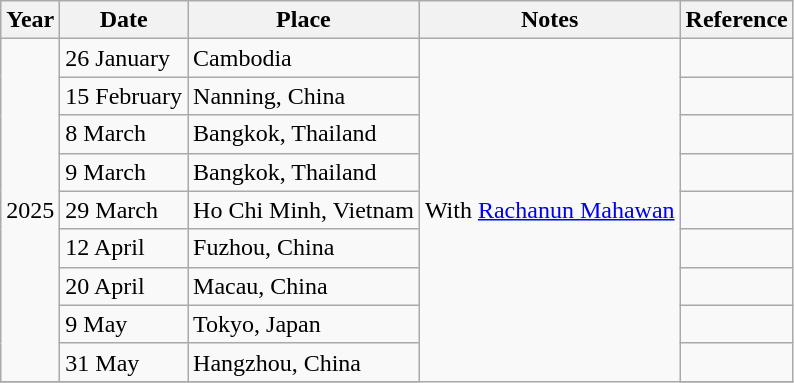<table class="wikitable collapsible collapsed">
<tr>
<th>Year</th>
<th>Date</th>
<th>Place</th>
<th>Notes</th>
<th>Reference</th>
</tr>
<tr>
<td rowspan=9>2025</td>
<td>26 January</td>
<td>Cambodia</td>
<td rowspan=10>With <a href='#'>Rachanun Mahawan</a></td>
<td></td>
</tr>
<tr>
<td>15 February</td>
<td>Nanning, China</td>
<td></td>
</tr>
<tr>
<td>8 March</td>
<td>Bangkok, Thailand</td>
<td></td>
</tr>
<tr>
<td>9 March</td>
<td>Bangkok, Thailand</td>
<td></td>
</tr>
<tr>
<td>29 March</td>
<td>Ho Chi Minh, Vietnam</td>
<td></td>
</tr>
<tr>
<td>12 April</td>
<td>Fuzhou, China</td>
<td></td>
</tr>
<tr>
<td>20 April</td>
<td>Macau, China</td>
<td></td>
</tr>
<tr>
<td>9 May</td>
<td>Tokyo, Japan</td>
<td></td>
</tr>
<tr>
<td>31 May</td>
<td>Hangzhou, China</td>
<td></td>
</tr>
<tr>
</tr>
</table>
